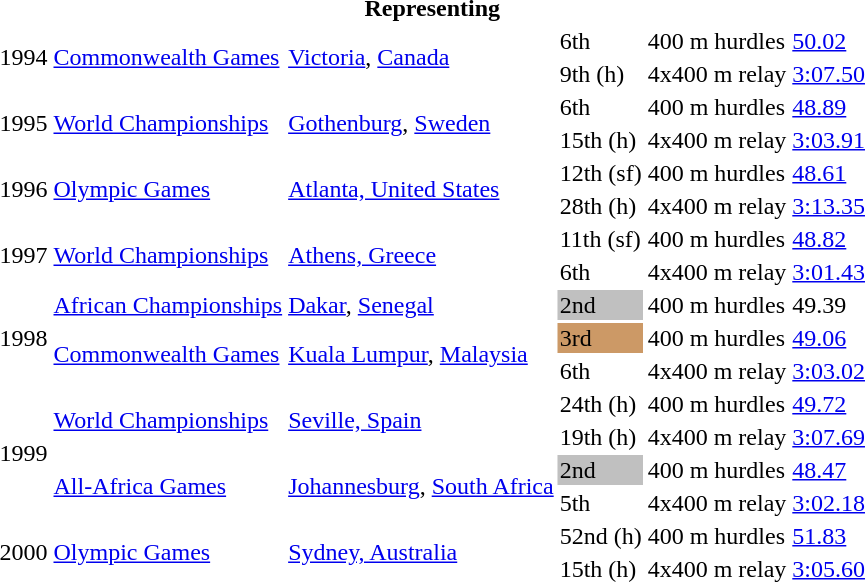<table>
<tr>
<th colspan="6">Representing </th>
</tr>
<tr>
<td rowspan=2>1994</td>
<td rowspan=2><a href='#'>Commonwealth Games</a></td>
<td rowspan=2><a href='#'>Victoria</a>, <a href='#'>Canada</a></td>
<td>6th</td>
<td>400 m hurdles</td>
<td><a href='#'>50.02</a></td>
</tr>
<tr>
<td>9th (h)</td>
<td>4x400 m relay</td>
<td><a href='#'>3:07.50</a></td>
</tr>
<tr>
<td rowspan=2>1995</td>
<td rowspan=2><a href='#'>World Championships</a></td>
<td rowspan=2><a href='#'>Gothenburg</a>, <a href='#'>Sweden</a></td>
<td>6th</td>
<td>400 m hurdles</td>
<td><a href='#'>48.89</a></td>
</tr>
<tr>
<td>15th (h)</td>
<td>4x400 m relay</td>
<td><a href='#'>3:03.91</a></td>
</tr>
<tr>
<td rowspan=2>1996</td>
<td rowspan=2><a href='#'>Olympic Games</a></td>
<td rowspan=2><a href='#'>Atlanta, United States</a></td>
<td>12th (sf)</td>
<td>400 m hurdles</td>
<td><a href='#'>48.61</a></td>
</tr>
<tr>
<td>28th (h)</td>
<td>4x400 m relay</td>
<td><a href='#'>3:13.35</a></td>
</tr>
<tr>
<td rowspan=2>1997</td>
<td rowspan=2><a href='#'>World Championships</a></td>
<td rowspan=2><a href='#'>Athens, Greece</a></td>
<td>11th (sf)</td>
<td>400 m hurdles</td>
<td><a href='#'>48.82</a></td>
</tr>
<tr>
<td>6th</td>
<td>4x400 m relay</td>
<td><a href='#'>3:01.43</a></td>
</tr>
<tr>
<td rowspan=3>1998</td>
<td><a href='#'>African Championships</a></td>
<td><a href='#'>Dakar</a>, <a href='#'>Senegal</a></td>
<td bgcolor="silver">2nd</td>
<td>400 m hurdles</td>
<td>49.39</td>
</tr>
<tr>
<td rowspan=2><a href='#'>Commonwealth Games</a></td>
<td rowspan=2><a href='#'>Kuala Lumpur</a>, <a href='#'>Malaysia</a></td>
<td bgcolor="cc9966">3rd</td>
<td>400 m hurdles</td>
<td><a href='#'>49.06</a></td>
</tr>
<tr>
<td>6th</td>
<td>4x400 m relay</td>
<td><a href='#'>3:03.02</a></td>
</tr>
<tr>
<td rowspan=4>1999</td>
<td rowspan=2><a href='#'>World Championships</a></td>
<td rowspan=2><a href='#'>Seville, Spain</a></td>
<td>24th (h)</td>
<td>400 m hurdles</td>
<td><a href='#'>49.72</a></td>
</tr>
<tr>
<td>19th (h)</td>
<td>4x400 m relay</td>
<td><a href='#'>3:07.69</a></td>
</tr>
<tr>
<td rowspan=2><a href='#'>All-Africa Games</a></td>
<td rowspan=2><a href='#'>Johannesburg</a>, <a href='#'>South Africa</a></td>
<td bgcolor="silver">2nd</td>
<td>400 m hurdles</td>
<td><a href='#'>48.47</a></td>
</tr>
<tr>
<td>5th</td>
<td>4x400 m relay</td>
<td><a href='#'>3:02.18</a></td>
</tr>
<tr>
<td rowspan=2>2000</td>
<td rowspan=2><a href='#'>Olympic Games</a></td>
<td rowspan=2><a href='#'>Sydney, Australia</a></td>
<td>52nd (h)</td>
<td>400 m hurdles</td>
<td><a href='#'>51.83</a></td>
</tr>
<tr>
<td>15th (h)</td>
<td>4x400 m relay</td>
<td><a href='#'>3:05.60</a></td>
</tr>
</table>
